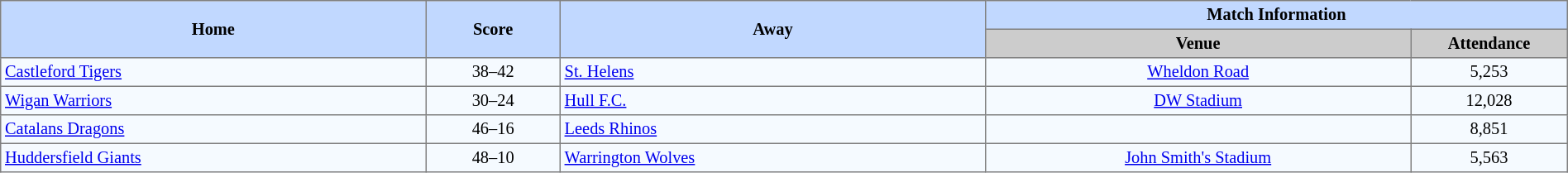<table border=1 style="border-collapse:collapse; font-size:85%; text-align:center;" cellpadding=3 cellspacing=0 width=100%>
<tr bgcolor=#C1D8FF>
<th rowspan=2 width=19%>Home</th>
<th rowspan=2 width=6%>Score</th>
<th rowspan=2 width=19%>Away</th>
<th colspan=2>Match Information</th>
</tr>
<tr bgcolor=#CCCCCC>
<th width=19%>Venue</th>
<th width=7%>Attendance</th>
</tr>
<tr bgcolor=#F5FAFF>
<td align=left> <a href='#'>Castleford Tigers</a></td>
<td>38–42</td>
<td align=left> <a href='#'>St. Helens</a></td>
<td><a href='#'>Wheldon Road</a></td>
<td>5,253</td>
</tr>
<tr bgcolor=#F5FAFF>
<td align=left> <a href='#'>Wigan Warriors</a></td>
<td>30–24</td>
<td align=left> <a href='#'>Hull F.C.</a></td>
<td><a href='#'>DW Stadium</a></td>
<td>12,028</td>
</tr>
<tr bgcolor=#F5FAFF>
<td align=left> <a href='#'>Catalans Dragons</a></td>
<td>46–16</td>
<td align=left> <a href='#'>Leeds Rhinos</a></td>
<td></td>
<td>8,851</td>
</tr>
<tr bgcolor=#F5FAFF>
<td align=left> <a href='#'>Huddersfield Giants</a></td>
<td>48–10</td>
<td align=left> <a href='#'>Warrington Wolves</a></td>
<td><a href='#'>John Smith's Stadium</a></td>
<td>5,563</td>
</tr>
</table>
